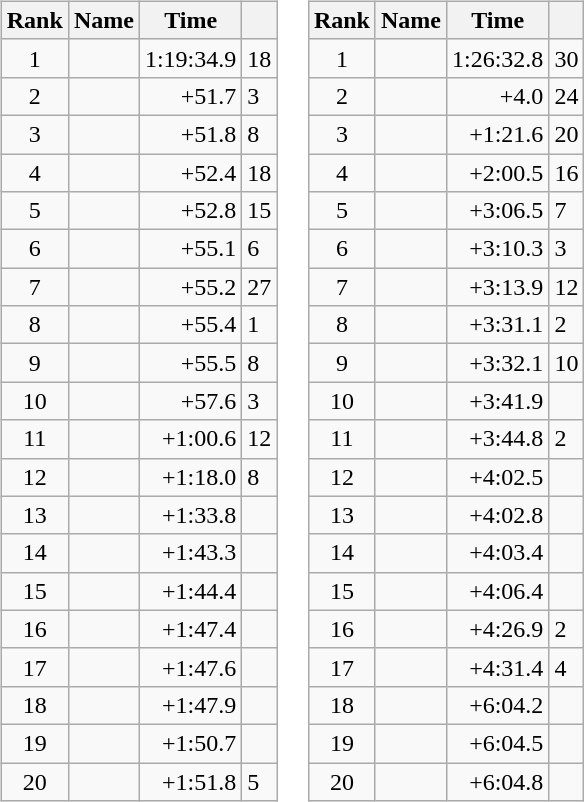<table border="0">
<tr>
<td valign="top"><br><table class="wikitable">
<tr>
<th>Rank</th>
<th>Name</th>
<th>Time</th>
<th></th>
</tr>
<tr>
<td style="text-align:center;">1</td>
<td></td>
<td align="right">1:19:34.9</td>
<td>18</td>
</tr>
<tr>
<td style="text-align:center;">2</td>
<td></td>
<td align="right">+51.7</td>
<td>3</td>
</tr>
<tr>
<td style="text-align:center;">3</td>
<td></td>
<td align="right">+51.8</td>
<td>8</td>
</tr>
<tr>
<td style="text-align:center;">4</td>
<td></td>
<td align="right">+52.4</td>
<td>18</td>
</tr>
<tr>
<td style="text-align:center;">5</td>
<td></td>
<td align="right">+52.8</td>
<td>15</td>
</tr>
<tr>
<td style="text-align:center;">6</td>
<td></td>
<td align="right">+55.1</td>
<td>6</td>
</tr>
<tr>
<td style="text-align:center;">7</td>
<td></td>
<td align="right">+55.2</td>
<td>27</td>
</tr>
<tr>
<td style="text-align:center;">8</td>
<td></td>
<td align="right">+55.4</td>
<td>1</td>
</tr>
<tr>
<td style="text-align:center;">9</td>
<td></td>
<td align="right">+55.5</td>
<td>8</td>
</tr>
<tr>
<td style="text-align:center;">10</td>
<td></td>
<td align="right">+57.6</td>
<td>3</td>
</tr>
<tr>
<td style="text-align:center;">11</td>
<td></td>
<td align="right">+1:00.6</td>
<td>12</td>
</tr>
<tr>
<td style="text-align:center;">12</td>
<td></td>
<td align="right">+1:18.0</td>
<td>8</td>
</tr>
<tr>
<td style="text-align:center;">13</td>
<td></td>
<td align="right">+1:33.8</td>
<td></td>
</tr>
<tr>
<td style="text-align:center;">14</td>
<td></td>
<td align="right">+1:43.3</td>
<td></td>
</tr>
<tr>
<td style="text-align:center;">15</td>
<td></td>
<td align="right">+1:44.4</td>
<td></td>
</tr>
<tr>
<td style="text-align:center;">16</td>
<td></td>
<td align="right">+1:47.4</td>
<td></td>
</tr>
<tr>
<td style="text-align:center;">17</td>
<td></td>
<td align="right">+1:47.6</td>
<td></td>
</tr>
<tr>
<td style="text-align:center;">18</td>
<td></td>
<td align="right">+1:47.9</td>
<td></td>
</tr>
<tr>
<td style="text-align:center;">19</td>
<td></td>
<td align="right">+1:50.7</td>
<td></td>
</tr>
<tr>
<td style="text-align:center;">20</td>
<td></td>
<td align="right">+1:51.8</td>
<td>5</td>
</tr>
</table>
</td>
<td valign="top"><br><table class="wikitable">
<tr>
<th>Rank</th>
<th>Name</th>
<th>Time</th>
<th></th>
</tr>
<tr>
<td style="text-align:center;">1</td>
<td></td>
<td align="right">1:26:32.8</td>
<td>30</td>
</tr>
<tr>
<td style="text-align:center;">2</td>
<td></td>
<td align="right">+4.0</td>
<td>24</td>
</tr>
<tr>
<td style="text-align:center;">3</td>
<td></td>
<td align="right">+1:21.6</td>
<td>20</td>
</tr>
<tr>
<td style="text-align:center;">4</td>
<td></td>
<td align="right">+2:00.5</td>
<td>16</td>
</tr>
<tr>
<td style="text-align:center;">5</td>
<td></td>
<td align="right">+3:06.5</td>
<td>7</td>
</tr>
<tr>
<td style="text-align:center;">6</td>
<td></td>
<td align="right">+3:10.3</td>
<td>3</td>
</tr>
<tr>
<td style="text-align:center;">7</td>
<td></td>
<td align="right">+3:13.9</td>
<td>12</td>
</tr>
<tr>
<td style="text-align:center;">8</td>
<td></td>
<td align="right">+3:31.1</td>
<td>2</td>
</tr>
<tr>
<td style="text-align:center;">9</td>
<td></td>
<td align="right">+3:32.1</td>
<td>10</td>
</tr>
<tr>
<td style="text-align:center;">10</td>
<td></td>
<td align="right">+3:41.9</td>
<td></td>
</tr>
<tr>
<td style="text-align:center;">11</td>
<td></td>
<td align="right">+3:44.8</td>
<td>2</td>
</tr>
<tr>
<td style="text-align:center;">12</td>
<td></td>
<td align="right">+4:02.5</td>
<td></td>
</tr>
<tr>
<td style="text-align:center;">13</td>
<td></td>
<td align="right">+4:02.8</td>
<td></td>
</tr>
<tr>
<td style="text-align:center;">14</td>
<td></td>
<td align="right">+4:03.4</td>
<td></td>
</tr>
<tr>
<td style="text-align:center;">15</td>
<td></td>
<td align="right">+4:06.4</td>
<td></td>
</tr>
<tr>
<td style="text-align:center;">16</td>
<td></td>
<td align="right">+4:26.9</td>
<td>2</td>
</tr>
<tr>
<td style="text-align:center;">17</td>
<td></td>
<td align="right">+4:31.4</td>
<td>4</td>
</tr>
<tr>
<td style="text-align:center;">18</td>
<td></td>
<td align="right">+6:04.2</td>
<td></td>
</tr>
<tr>
<td style="text-align:center;">19</td>
<td></td>
<td align="right">+6:04.5</td>
<td></td>
</tr>
<tr>
<td style="text-align:center;">20</td>
<td></td>
<td align="right">+6:04.8</td>
<td></td>
</tr>
</table>
</td>
</tr>
</table>
